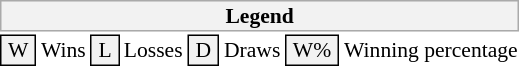<table class="toccolours" style="font-size: 90%; white-space: nowrap;">
<tr>
<th colspan="14" style="background-color: #F2F2F2; border: 1px solid #AAAAAA; width=50%;">Legend</th>
</tr>
<tr>
<td style="background-color: #F2F2F2; border: 1px solid black"> W </td>
<td>Wins</td>
<td style="background-color: #F2F2F2; border: 1px solid black"> L </td>
<td>Losses</td>
<td style="background-color: #F2F2F2; border: 1px solid black;"> D </td>
<td>Draws</td>
<td style="background-color: #F2F2F2; border: 1px solid black;"> W% </td>
<td>Winning percentage</td>
</tr>
<tr>
</tr>
</table>
